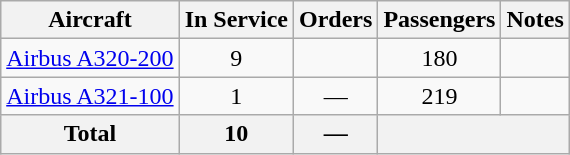<table class="wikitable" style="margin:1em auto; border-collapse:collapse;text-align:center">
<tr>
<th>Aircraft</th>
<th>In Service</th>
<th>Orders</th>
<th>Passengers</th>
<th>Notes</th>
</tr>
<tr>
<td><a href='#'>Airbus A320-200</a></td>
<td>9</td>
<td></td>
<td>180</td>
<td></td>
</tr>
<tr>
<td><a href='#'>Airbus A321-100</a></td>
<td>1</td>
<td>—</td>
<td>219</td>
<td></td>
</tr>
<tr>
<th>Total</th>
<th>10</th>
<th>—</th>
<th colspan="2"></th>
</tr>
</table>
